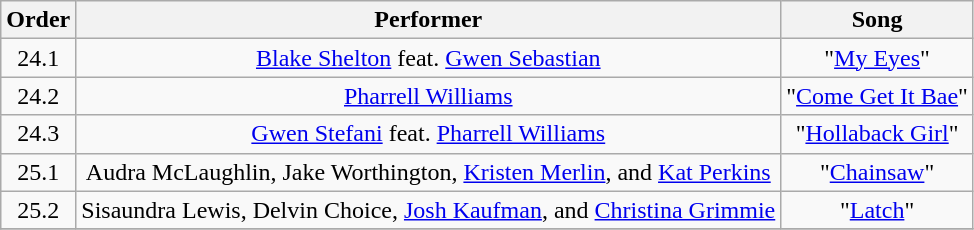<table class="wikitable" style="text-align:center;">
<tr>
<th>Order</th>
<th>Performer</th>
<th>Song</th>
</tr>
<tr>
<td>24.1</td>
<td><a href='#'>Blake Shelton</a> feat. <a href='#'>Gwen Sebastian</a></td>
<td>"<a href='#'>My Eyes</a>"</td>
</tr>
<tr>
<td>24.2</td>
<td><a href='#'>Pharrell Williams</a></td>
<td>"<a href='#'>Come Get It Bae</a>"</td>
</tr>
<tr>
<td>24.3</td>
<td><a href='#'>Gwen Stefani</a> feat. <a href='#'>Pharrell Williams</a></td>
<td>"<a href='#'>Hollaback Girl</a>"</td>
</tr>
<tr>
<td>25.1</td>
<td>Audra McLaughlin, Jake Worthington, <a href='#'>Kristen Merlin</a>, and <a href='#'>Kat Perkins</a></td>
<td>"<a href='#'>Chainsaw</a>"</td>
</tr>
<tr>
<td>25.2</td>
<td>Sisaundra Lewis, Delvin Choice, <a href='#'>Josh Kaufman</a>, and <a href='#'>Christina Grimmie</a></td>
<td>"<a href='#'>Latch</a>"</td>
</tr>
<tr>
</tr>
</table>
